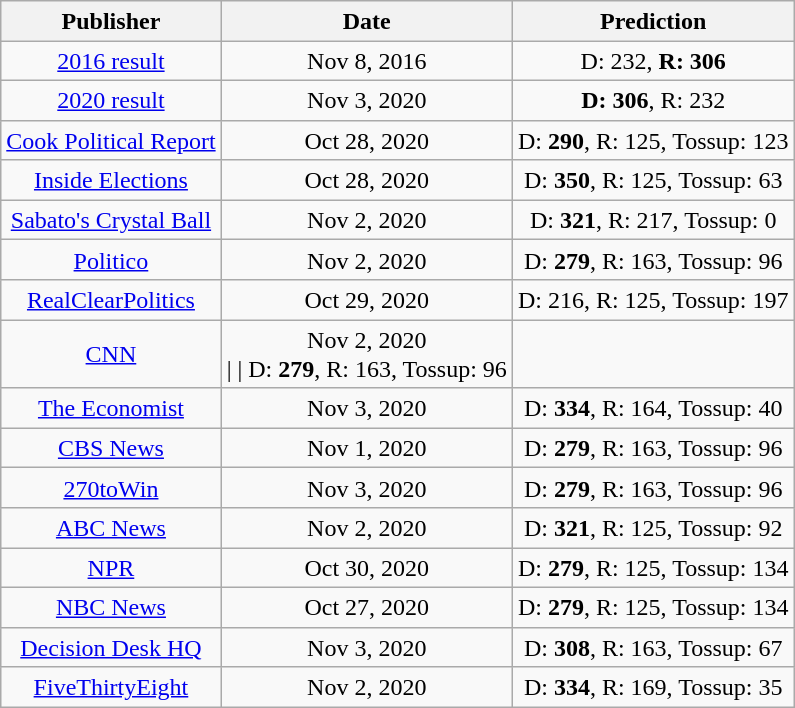<table class="wikitable" style="text-align:center;line-height:1.2">
<tr>
<th>Publisher</th>
<th>Date</th>
<th>Prediction</th>
</tr>
<tr>
<td><a href='#'>2016 result</a></td>
<td>Nov 8, 2016</td>
<td>D: 232, <strong>R: 306</strong></td>
</tr>
<tr>
<td><a href='#'>2020 result</a></td>
<td>Nov 3, 2020</td>
<td><strong>D: 306</strong>, R: 232</td>
</tr>
<tr>
<td><a href='#'>Cook Political Report</a></td>
<td>Oct 28, 2020</td>
<td>D: <strong>290</strong>, R: 125, Tossup: 123</td>
</tr>
<tr>
<td><a href='#'>Inside Elections</a></td>
<td>Oct 28, 2020</td>
<td>D: <strong>350</strong>, R: 125, Tossup: 63</td>
</tr>
<tr>
<td><a href='#'>Sabato's Crystal Ball</a></td>
<td>Nov 2, 2020</td>
<td>D: <strong>321</strong>, R: 217, Tossup: 0</td>
</tr>
<tr>
<td><a href='#'>Politico</a></td>
<td>Nov 2, 2020</td>
<td>D: <strong>279</strong>, R: 163, Tossup: 96</td>
</tr>
<tr>
<td><a href='#'>RealClearPolitics</a></td>
<td>Oct 29, 2020</td>
<td>D: 216, R: 125, Tossup: 197</td>
</tr>
<tr>
<td><a href='#'>CNN</a></td>
<td>Nov 2, 2020<br>|  | D: <strong>279</strong>, R: 163, Tossup: 96</td>
</tr>
<tr>
<td><a href='#'>The Economist</a></td>
<td>Nov 3, 2020</td>
<td>D: <strong>334</strong>, R: 164, Tossup: 40</td>
</tr>
<tr>
<td><a href='#'>CBS News</a></td>
<td>Nov 1, 2020</td>
<td>D: <strong>279</strong>, R: 163, Tossup: 96</td>
</tr>
<tr>
<td><a href='#'>270toWin</a></td>
<td>Nov 3, 2020</td>
<td>D: <strong>279</strong>, R: 163, Tossup: 96</td>
</tr>
<tr>
<td><a href='#'>ABC News</a></td>
<td>Nov 2, 2020</td>
<td>D: <strong>321</strong>, R: 125, Tossup: 92</td>
</tr>
<tr>
<td><a href='#'>NPR</a></td>
<td>Oct 30, 2020</td>
<td>D: <strong>279</strong>, R: 125, Tossup: 134</td>
</tr>
<tr>
<td><a href='#'>NBC News</a></td>
<td>Oct 27, 2020</td>
<td>D: <strong>279</strong>, R: 125, Tossup: 134</td>
</tr>
<tr>
<td><a href='#'>Decision Desk HQ</a></td>
<td>Nov 3, 2020</td>
<td>D: <strong>308</strong>, R: 163, Tossup: 67</td>
</tr>
<tr>
<td><a href='#'>FiveThirtyEight</a></td>
<td>Nov 2, 2020</td>
<td>D: <strong>334</strong>, R: 169, Tossup: 35</td>
</tr>
</table>
